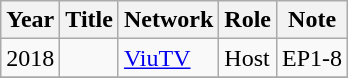<table class="wikitable plainrowheaders">
<tr>
<th scope="col">Year</th>
<th scope="col">Title</th>
<th scope="col">Network</th>
<th scope="col">Role</th>
<th scope="col">Note</th>
</tr>
<tr>
<td>2018</td>
<td><em></em></td>
<td><a href='#'>ViuTV</a></td>
<td>Host</td>
<td>EP1-8</td>
</tr>
<tr>
</tr>
</table>
